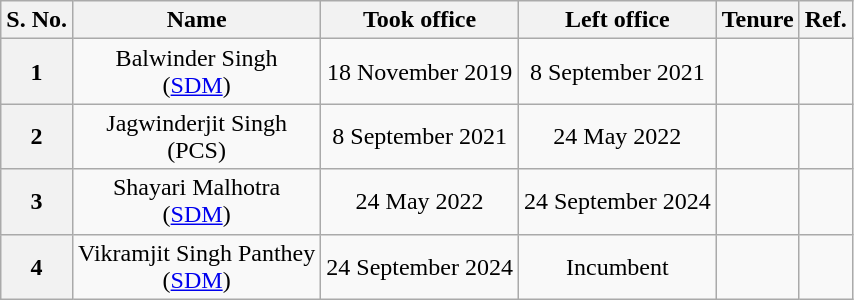<table class="wikitable" style="text-align:center">
<tr>
<th>S. No.</th>
<th>Name</th>
<th>Took office</th>
<th>Left office</th>
<th>Tenure</th>
<th>Ref.</th>
</tr>
<tr>
<th>1</th>
<td>Balwinder Singh <br>(<a href='#'>SDM</a>)</td>
<td>18 November 2019</td>
<td>8 September 2021</td>
<td></td>
<td></td>
</tr>
<tr>
<th>2</th>
<td>Jagwinderjit Singh<br> (PCS)</td>
<td>8 September 2021</td>
<td>24 May 2022</td>
<td></td>
<td></td>
</tr>
<tr>
<th>3</th>
<td>Shayari Malhotra<br>(<a href='#'>SDM</a>)</td>
<td>24 May 2022</td>
<td>24 September 2024</td>
<td></td>
<td></td>
</tr>
<tr>
<th>4</th>
<td>Vikramjit Singh Panthey<br>(<a href='#'>SDM</a>)</td>
<td>24 September 2024</td>
<td>Incumbent</td>
<td></td>
<td></td>
</tr>
</table>
